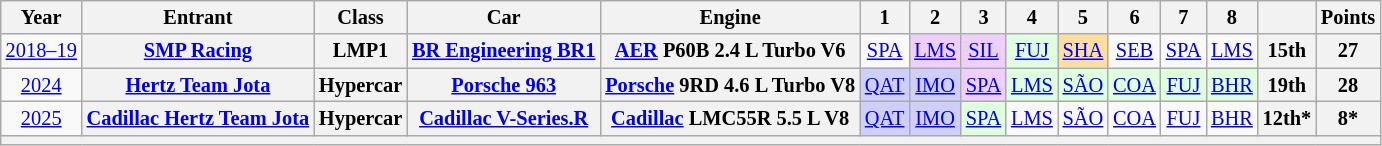<table class="wikitable" style="text-align:center; font-size:85%">
<tr>
<th scope="col">Year</th>
<th scope="col">Entrant</th>
<th scope="col">Class</th>
<th scope="col">Car</th>
<th scope="col">Engine</th>
<th scope="col">1</th>
<th scope="col">2</th>
<th scope="col">3</th>
<th scope="col">4</th>
<th scope="col">5</th>
<th scope="col">6</th>
<th scope="col">7</th>
<th scope="col">8</th>
<th scope="col"></th>
<th scope="col">Points</th>
</tr>
<tr>
<td nowrap><a href='#'>2018–19</a></td>
<th nowrap><a href='#'>SMP Racing</a></th>
<th>LMP1</th>
<th nowrap><a href='#'>BR Engineering BR1</a></th>
<th nowrap><a href='#'>AER</a> P60B 2.4 L Turbo V6</th>
<td><a href='#'>SPA</a></td>
<td style="background:#EFCFFF;"><a href='#'>LMS</a><br></td>
<td style="background:#EFCFFF;"><a href='#'>SIL</a><br></td>
<td style="background:#DFFFDF;"><a href='#'>FUJ</a><br></td>
<td style="background:#FFDF9F;"><a href='#'>SHA</a><br></td>
<td><a href='#'>SEB</a></td>
<td><a href='#'>SPA</a></td>
<td><a href='#'>LMS</a></td>
<th>15th</th>
<th>27</th>
</tr>
<tr>
<td><a href='#'>2024</a></td>
<th><a href='#'>Hertz Team Jota</a></th>
<th>Hypercar</th>
<th><a href='#'>Porsche 963</a></th>
<th><a href='#'>Porsche</a> 9RD 4.6 L Turbo V8</th>
<td style="background:#CFCFFF;"><a href='#'>QAT</a><br></td>
<td style="background:#CFCFFF;"><a href='#'>IMO</a><br></td>
<td style="background:#EFCFFF;"><a href='#'>SPA</a><br></td>
<td style="background:#DFFFDF;"><a href='#'>LMS</a><br></td>
<td style="background:#DFFFDF;"><a href='#'>SÃO</a><br></td>
<td style="background:#DFFFDF;"><a href='#'>COA</a><br></td>
<td style="background:#DFFFDF;"><a href='#'>FUJ</a><br></td>
<td style="background:#DFFFDF;"><a href='#'>BHR</a><br></td>
<th>19th</th>
<th>28</th>
</tr>
<tr>
<td><a href='#'>2025</a></td>
<th><a href='#'>Cadillac Hertz Team Jota</a></th>
<th>Hypercar</th>
<th><a href='#'>Cadillac V-Series.R</a></th>
<th><a href='#'>Cadillac</a> LMC55R 5.5 L V8</th>
<td style="background:#CFCFFF;"><a href='#'>QAT</a><br></td>
<td style="background:#CFCFFF;"><a href='#'>IMO</a><br></td>
<td style="background:#DFFFDF;"><a href='#'>SPA</a><br></td>
<td style="background:#;"><a href='#'>LMS</a><br></td>
<td style="background:#;"><a href='#'>SÃO</a><br></td>
<td style="background:#;"><a href='#'>COA</a><br></td>
<td style="background:#;"><a href='#'>FUJ</a><br></td>
<td style="background:#;"><a href='#'>BHR</a><br></td>
<th>12th*</th>
<th>8*</th>
</tr>
<tr>
<th colspan="15"></th>
</tr>
</table>
